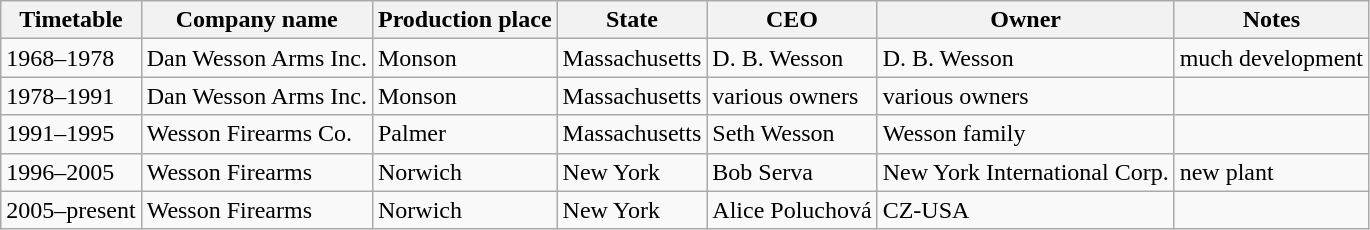<table class="wikitable">
<tr>
<th rowspan="1">Timetable</th>
<th rowspan="1">Company name</th>
<th rowspan="1">Production place</th>
<th rowspan="1">State</th>
<th rowspan="1">CEO</th>
<th rowspan="1">Owner</th>
<th rowspan="1">Notes</th>
</tr>
<tr>
<td rowspan="1">1968–1978</td>
<td>Dan Wesson Arms Inc.</td>
<td>Monson</td>
<td>Massachusetts</td>
<td>D. B. Wesson</td>
<td>D. B. Wesson</td>
<td>much development</td>
</tr>
<tr>
<td rowspan="1">1978–1991</td>
<td>Dan Wesson Arms Inc.</td>
<td>Monson</td>
<td>Massachusetts</td>
<td>various owners</td>
<td>various owners</td>
<td></td>
</tr>
<tr>
<td rowspan="1">1991–1995</td>
<td>Wesson Firearms  Co.</td>
<td>Palmer</td>
<td>Massachusetts</td>
<td>Seth Wesson</td>
<td>Wesson family</td>
<td></td>
</tr>
<tr>
<td rowspan="1">1996–2005</td>
<td>Wesson Firearms</td>
<td>Norwich</td>
<td>New York</td>
<td>Bob Serva</td>
<td>New York International Corp.</td>
<td>new plant</td>
</tr>
<tr>
<td rowspan="1">2005–present</td>
<td>Wesson Firearms</td>
<td>Norwich</td>
<td>New York</td>
<td>Alice Poluchová</td>
<td>CZ-USA</td>
<td></td>
</tr>
</table>
